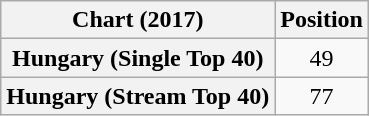<table class="wikitable sortable plainrowheaders" style="text-align:center">
<tr>
<th scope="col">Chart (2017)</th>
<th scope="col">Position</th>
</tr>
<tr>
<th scope="row">Hungary (Single Top 40)</th>
<td>49</td>
</tr>
<tr>
<th scope="row">Hungary (Stream Top 40)</th>
<td>77</td>
</tr>
</table>
